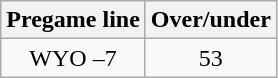<table class="wikitable">
<tr align="center">
<th style=>Pregame line</th>
<th style=>Over/under</th>
</tr>
<tr align="center">
<td>WYO –7</td>
<td>53</td>
</tr>
</table>
